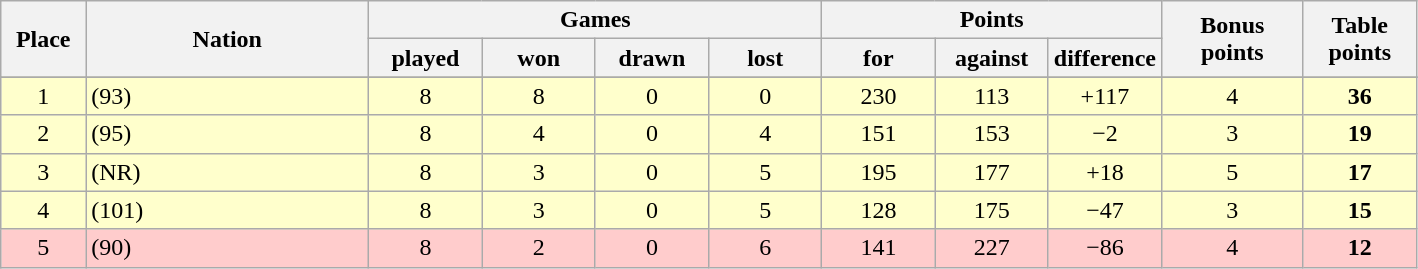<table class="wikitable">
<tr>
<th rowspan=2 width="6%">Place</th>
<th rowspan=2 width="20%">Nation</th>
<th colspan=4 width="40%">Games</th>
<th colspan=3 width="24%">Points</th>
<th rowspan=2 width="10%">Bonus<br>points</th>
<th rowspan=2 width="10%">Table<br>points</th>
</tr>
<tr>
<th width="8%">played</th>
<th width="8%">won</th>
<th width="8%">drawn</th>
<th width="8%">lost</th>
<th width="8%">for</th>
<th width="8%">against</th>
<th width="8%">difference</th>
</tr>
<tr>
</tr>
<tr align=center bgcolor="#ffffcc">
<td>1</td>
<td align=left> (93)</td>
<td>8</td>
<td>8</td>
<td>0</td>
<td>0</td>
<td>230</td>
<td>113</td>
<td>+117</td>
<td>4</td>
<td><strong>36</strong></td>
</tr>
<tr align=center bgcolor="#ffffcc">
<td>2</td>
<td align=left> (95)</td>
<td>8</td>
<td>4</td>
<td>0</td>
<td>4</td>
<td>151</td>
<td>153</td>
<td>−2</td>
<td>3</td>
<td><strong>19</strong></td>
</tr>
<tr align=center bgcolor="#ffffcc">
<td>3</td>
<td align=left> (NR)</td>
<td>8</td>
<td>3</td>
<td>0</td>
<td>5</td>
<td>195</td>
<td>177</td>
<td>+18</td>
<td>5</td>
<td><strong>17</strong></td>
</tr>
<tr align=center bgcolor="#ffffcc">
<td>4</td>
<td align=left> (101)</td>
<td>8</td>
<td>3</td>
<td>0</td>
<td>5</td>
<td>128</td>
<td>175</td>
<td>−47</td>
<td>3</td>
<td><strong>15</strong></td>
</tr>
<tr align=center bgcolor="#ffcccc">
<td>5</td>
<td align=left> (90)</td>
<td>8</td>
<td>2</td>
<td>0</td>
<td>6</td>
<td>141</td>
<td>227</td>
<td>−86</td>
<td>4</td>
<td><strong>12</strong></td>
</tr>
</table>
